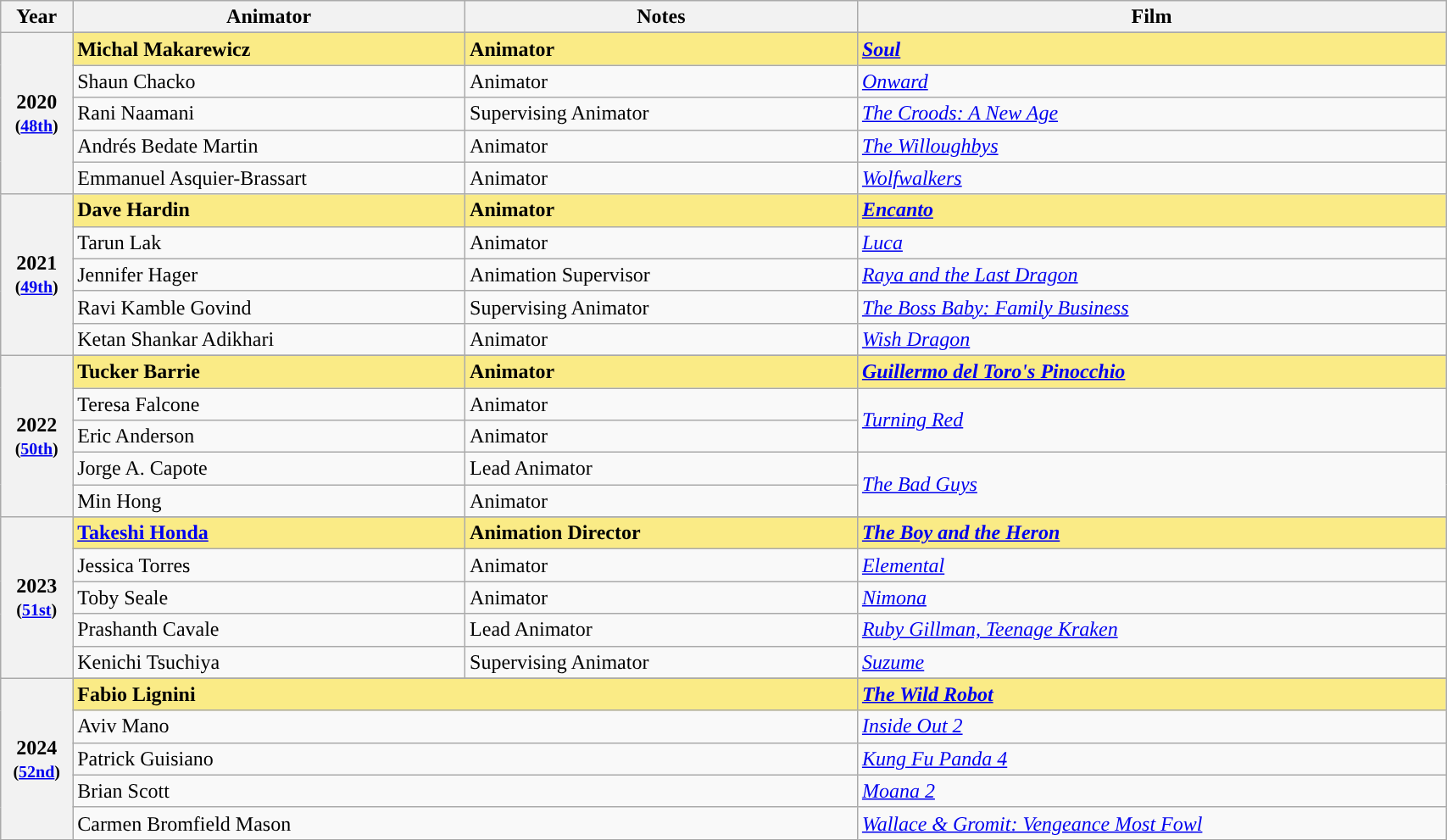<table class="wikitable" style="width:90%;">
<tr>
<th style="width:3%;">Year</th>
<th style="width:20%;">Animator</th>
<th style="width:20%;">Notes</th>
<th style="width:30%;">Film</th>
</tr>
<tr>
<th rowspan="6" style="text-align:center;">2020 <br><small>(<a href='#'>48th</a>)</small><br></th>
</tr>
<tr>
<td style="background:#FAEB86;"><strong>Michal Makarewicz</strong></td>
<td style="background:#FAEB86;"><strong>Animator</strong></td>
<td style="background:#FAEB86;"><strong><em><a href='#'>Soul</a></em></strong></td>
</tr>
<tr>
<td>Shaun Chacko</td>
<td>Animator</td>
<td><em><a href='#'>Onward</a></em></td>
</tr>
<tr>
<td>Rani Naamani</td>
<td>Supervising Animator</td>
<td><em><a href='#'>The Croods: A New Age</a></em></td>
</tr>
<tr>
<td>Andrés Bedate Martin</td>
<td>Animator</td>
<td><em><a href='#'>The Willoughbys</a></em></td>
</tr>
<tr>
<td>Emmanuel Asquier-Brassart</td>
<td>Animator</td>
<td><em><a href='#'>Wolfwalkers</a></em></td>
</tr>
<tr>
<th rowspan="5" style="text-align:center;">2021 <br><small>(<a href='#'>49th</a>)</small><br></th>
<td style="background:#FAEB86;"><strong>Dave Hardin</strong></td>
<td style="background:#FAEB86;"><strong>Animator</strong></td>
<td style="background:#FAEB86;"><strong><em><a href='#'>Encanto</a></em></strong></td>
</tr>
<tr>
<td>Tarun Lak</td>
<td>Animator</td>
<td><em><a href='#'>Luca</a></em></td>
</tr>
<tr>
<td>Jennifer Hager</td>
<td>Animation Supervisor</td>
<td><em><a href='#'>Raya and the Last Dragon</a></em></td>
</tr>
<tr>
<td>Ravi Kamble Govind</td>
<td>Supervising Animator</td>
<td><em><a href='#'>The Boss Baby: Family Business</a></em></td>
</tr>
<tr>
<td>Ketan Shankar Adikhari</td>
<td>Animator</td>
<td><em><a href='#'>Wish Dragon</a></em></td>
</tr>
<tr>
<th rowspan="6" style="text-align:center;">2022 <br><small>(<a href='#'>50th</a>)</small><br></th>
</tr>
<tr>
<td style="background:#FAEB86;"><strong>Tucker Barrie</strong></td>
<td style="background:#FAEB86;"><strong>Animator</strong></td>
<td style="background:#FAEB86;"><strong><em><a href='#'>Guillermo del Toro's Pinocchio</a></em></strong></td>
</tr>
<tr>
<td>Teresa Falcone</td>
<td>Animator</td>
<td rowspan="2"><em><a href='#'>Turning Red</a></em></td>
</tr>
<tr>
<td>Eric Anderson</td>
<td>Animator</td>
</tr>
<tr>
<td>Jorge A. Capote</td>
<td>Lead Animator</td>
<td rowspan="2"><em><a href='#'>The Bad Guys</a></em></td>
</tr>
<tr>
<td>Min Hong</td>
<td>Animator</td>
</tr>
<tr>
<th rowspan="6" style="text-align:center;">2023 <br><small>(<a href='#'>51st</a>)</small><br></th>
</tr>
<tr>
<td style="background:#FAEB86;"><strong><a href='#'>Takeshi Honda</a></strong></td>
<td style="background:#FAEB86;"><strong>Animation Director</strong></td>
<td style="background:#FAEB86;"><strong><em><a href='#'>The Boy and the Heron</a></em></strong></td>
</tr>
<tr>
<td>Jessica Torres</td>
<td>Animator</td>
<td><em><a href='#'>Elemental</a></em></td>
</tr>
<tr>
<td>Toby Seale</td>
<td>Animator</td>
<td><em><a href='#'>Nimona</a></em></td>
</tr>
<tr>
<td>Prashanth Cavale</td>
<td>Lead Animator</td>
<td><em><a href='#'>Ruby Gillman, Teenage Kraken</a></em></td>
</tr>
<tr>
<td>Kenichi Tsuchiya</td>
<td>Supervising Animator</td>
<td><em><a href='#'>Suzume</a></em></td>
</tr>
<tr>
<th rowspan="6" style="text-align:center;">2024 <br><small>(<a href='#'>52nd</a>)</small><br></th>
</tr>
<tr>
<td colspan="2" style="background:#FAEB86;"><strong>Fabio Lignini</strong></td>
<td style="background:#FAEB86;"><strong><em><a href='#'>The Wild Robot</a></em></strong></td>
</tr>
<tr>
<td colspan="2">Aviv Mano</td>
<td><em><a href='#'>Inside Out 2</a></em></td>
</tr>
<tr>
<td colspan="2">Patrick Guisiano</td>
<td><em><a href='#'>Kung Fu Panda 4</a></em></td>
</tr>
<tr>
<td colspan="2">Brian Scott</td>
<td><em><a href='#'>Moana 2</a></em></td>
</tr>
<tr>
<td colspan="2">Carmen Bromfield Mason</td>
<td><em><a href='#'>Wallace & Gromit: Vengeance Most Fowl</a></em></td>
</tr>
</table>
